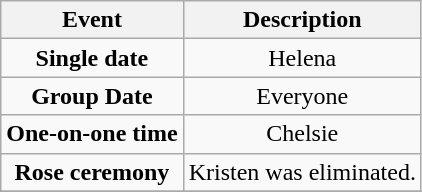<table class="wikitable sortable" style="text-align:center;">
<tr>
<th>Event</th>
<th>Description</th>
</tr>
<tr>
<td><strong>Single date</strong></td>
<td>Helena</td>
</tr>
<tr>
<td><strong>Group Date</strong></td>
<td>Everyone</td>
</tr>
<tr>
<td><strong>One-on-one time</strong></td>
<td>Chelsie</td>
</tr>
<tr>
<td><strong>Rose ceremony</strong></td>
<td>Kristen was eliminated.</td>
</tr>
<tr>
</tr>
</table>
